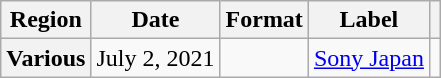<table class="wikitable plainrowheaders">
<tr>
<th scope="col">Region</th>
<th scope="col">Date</th>
<th scope="col">Format</th>
<th scope="col">Label</th>
<th scope="col"></th>
</tr>
<tr>
<th scope="row">Various</th>
<td>July 2, 2021</td>
<td></td>
<td><a href='#'>Sony Japan</a></td>
<td style="text-align:center"></td>
</tr>
</table>
